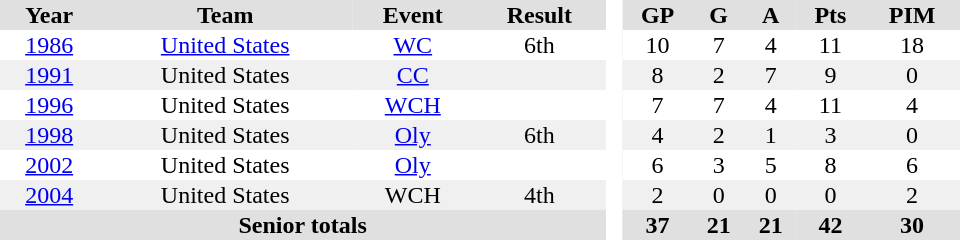<table border="0" cellpadding="1" cellspacing="0" style="text-align:center; width:40em">
<tr style="background:#e0e0e0;">
<th>Year</th>
<th>Team</th>
<th>Event</th>
<th>Result</th>
<th rowspan="99" style="background:#fff;"> </th>
<th>GP</th>
<th>G</th>
<th>A</th>
<th>Pts</th>
<th>PIM</th>
</tr>
<tr>
<td><a href='#'>1986</a></td>
<td><a href='#'>United States</a></td>
<td><a href='#'>WC</a></td>
<td>6th</td>
<td>10</td>
<td>7</td>
<td>4</td>
<td>11</td>
<td>18</td>
</tr>
<tr bgcolor="#f0f0f0">
<td><a href='#'>1991</a></td>
<td>United States</td>
<td><a href='#'>CC</a></td>
<td></td>
<td>8</td>
<td>2</td>
<td>7</td>
<td>9</td>
<td>0</td>
</tr>
<tr>
<td><a href='#'>1996</a></td>
<td>United States</td>
<td><a href='#'>WCH</a></td>
<td></td>
<td>7</td>
<td>7</td>
<td>4</td>
<td>11</td>
<td>4</td>
</tr>
<tr bgcolor="#f0f0f0">
<td><a href='#'>1998</a></td>
<td>United States</td>
<td><a href='#'>Oly</a></td>
<td>6th</td>
<td>4</td>
<td>2</td>
<td>1</td>
<td>3</td>
<td>0</td>
</tr>
<tr>
<td><a href='#'>2002</a></td>
<td>United States</td>
<td><a href='#'>Oly</a></td>
<td></td>
<td>6</td>
<td>3</td>
<td>5</td>
<td>8</td>
<td>6</td>
</tr>
<tr bgcolor="#f0f0f0">
<td><a href='#'>2004</a></td>
<td>United States</td>
<td>WCH</td>
<td>4th</td>
<td>2</td>
<td>0</td>
<td>0</td>
<td>0</td>
<td>2</td>
</tr>
<tr bgcolor="#e0e0e0">
<th colspan="4">Senior totals</th>
<th>37</th>
<th>21</th>
<th>21</th>
<th>42</th>
<th>30</th>
</tr>
</table>
